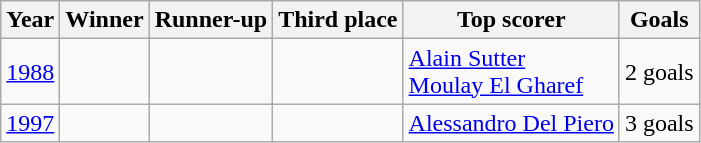<table class="sortable wikitable">
<tr>
<th>Year</th>
<th>Winner</th>
<th>Runner-up</th>
<th>Third place</th>
<th>Top scorer</th>
<th>Goals</th>
</tr>
<tr>
<td><a href='#'>1988</a></td>
<td></td>
<td></td>
<td></td>
<td> <a href='#'>Alain Sutter</a><br> <a href='#'>Moulay El Gharef</a></td>
<td>2 goals</td>
</tr>
<tr>
<td><a href='#'>1997</a></td>
<td></td>
<td></td>
<td></td>
<td> <a href='#'>Alessandro Del Piero</a></td>
<td>3 goals</td>
</tr>
</table>
